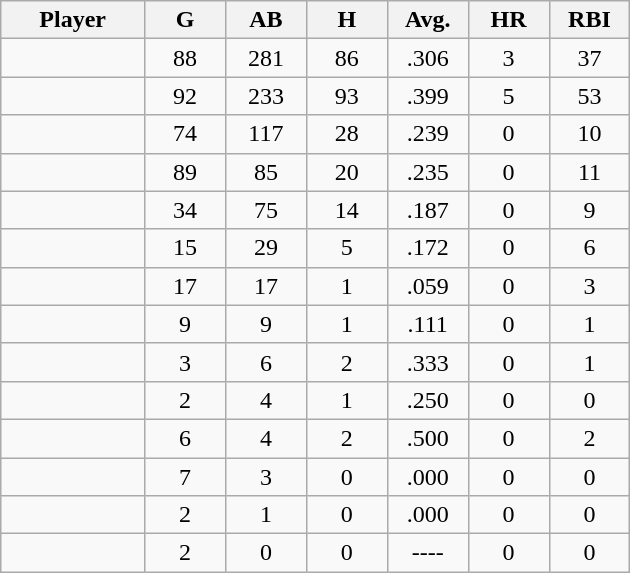<table class="wikitable sortable">
<tr>
<th bgcolor="#DDDDFF" width="16%">Player</th>
<th bgcolor="#DDDDFF" width="9%">G</th>
<th bgcolor="#DDDDFF" width="9%">AB</th>
<th bgcolor="#DDDDFF" width="9%">H</th>
<th bgcolor="#DDDDFF" width="9%">Avg.</th>
<th bgcolor="#DDDDFF" width="9%">HR</th>
<th bgcolor="#DDDDFF" width="9%">RBI</th>
</tr>
<tr align="center">
<td></td>
<td>88</td>
<td>281</td>
<td>86</td>
<td>.306</td>
<td>3</td>
<td>37</td>
</tr>
<tr align="center">
<td></td>
<td>92</td>
<td>233</td>
<td>93</td>
<td>.399</td>
<td>5</td>
<td>53</td>
</tr>
<tr align="center">
<td></td>
<td>74</td>
<td>117</td>
<td>28</td>
<td>.239</td>
<td>0</td>
<td>10</td>
</tr>
<tr align="center">
<td></td>
<td>89</td>
<td>85</td>
<td>20</td>
<td>.235</td>
<td>0</td>
<td>11</td>
</tr>
<tr align="center">
<td></td>
<td>34</td>
<td>75</td>
<td>14</td>
<td>.187</td>
<td>0</td>
<td>9</td>
</tr>
<tr align="center">
<td></td>
<td>15</td>
<td>29</td>
<td>5</td>
<td>.172</td>
<td>0</td>
<td>6</td>
</tr>
<tr align="center">
<td></td>
<td>17</td>
<td>17</td>
<td>1</td>
<td>.059</td>
<td>0</td>
<td>3</td>
</tr>
<tr align="center">
<td></td>
<td>9</td>
<td>9</td>
<td>1</td>
<td>.111</td>
<td>0</td>
<td>1</td>
</tr>
<tr align="center">
<td></td>
<td>3</td>
<td>6</td>
<td>2</td>
<td>.333</td>
<td>0</td>
<td>1</td>
</tr>
<tr align="center">
<td></td>
<td>2</td>
<td>4</td>
<td>1</td>
<td>.250</td>
<td>0</td>
<td>0</td>
</tr>
<tr align="center">
<td></td>
<td>6</td>
<td>4</td>
<td>2</td>
<td>.500</td>
<td>0</td>
<td>2</td>
</tr>
<tr align="center">
<td></td>
<td>7</td>
<td>3</td>
<td>0</td>
<td>.000</td>
<td>0</td>
<td>0</td>
</tr>
<tr align="center">
<td></td>
<td>2</td>
<td>1</td>
<td>0</td>
<td>.000</td>
<td>0</td>
<td>0</td>
</tr>
<tr align="center">
<td></td>
<td>2</td>
<td>0</td>
<td>0</td>
<td>----</td>
<td>0</td>
<td>0</td>
</tr>
</table>
